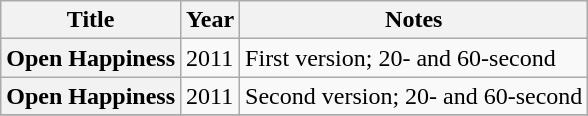<table class="wikitable plainrowheaders">
<tr>
<th>Title</th>
<th>Year</th>
<th>Notes</th>
</tr>
<tr>
<th scope="row">Open Happiness</th>
<td>2011</td>
<td>First version; 20- and 60-second</td>
</tr>
<tr>
<th scope="row">Open Happiness</th>
<td>2011</td>
<td>Second version; 20- and 60-second</td>
</tr>
<tr>
</tr>
</table>
